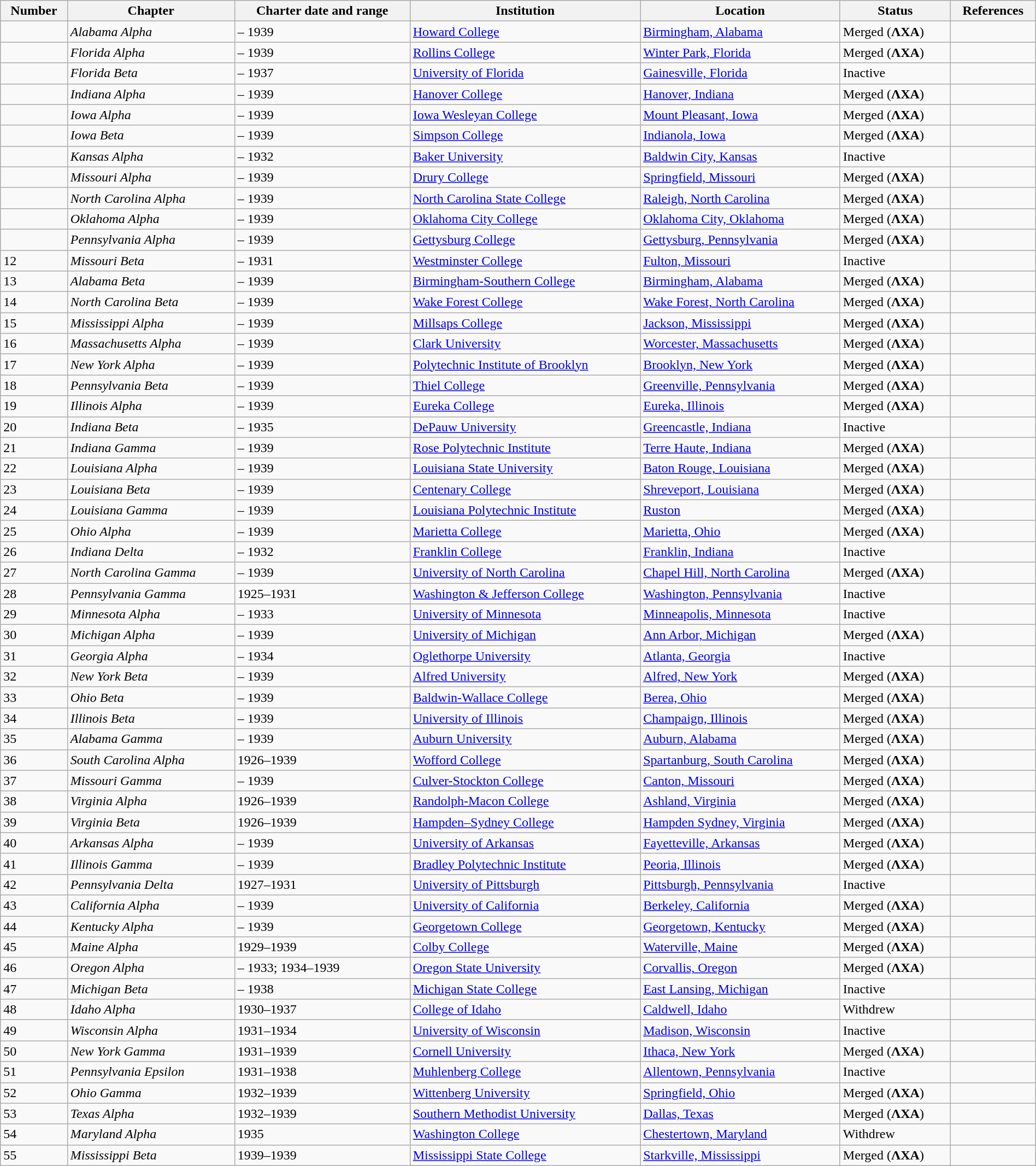<table class="sortable wikitable" style="width:100%;">
<tr>
<th>Number</th>
<th>Chapter</th>
<th>Charter date and range</th>
<th>Institution</th>
<th>Location</th>
<th>Status</th>
<th>References</th>
</tr>
<tr>
<td></td>
<td><em>Alabama Alpha</em></td>
<td> – 1939</td>
<td><a href='#'>Howard College</a></td>
<td><a href='#'>Birmingham, Alabama</a></td>
<td>Merged  (<strong>ΛΧΑ</strong>)</td>
<td></td>
</tr>
<tr>
<td></td>
<td><em>Florida Alpha</em></td>
<td> – 1939</td>
<td><a href='#'>Rollins College</a></td>
<td><a href='#'>Winter Park, Florida</a></td>
<td>Merged  (<strong>ΛΧΑ</strong>)</td>
<td></td>
</tr>
<tr>
<td></td>
<td><em>Florida Beta</em></td>
<td> – 1937</td>
<td><a href='#'>University of Florida</a></td>
<td><a href='#'>Gainesville, Florida</a></td>
<td>Inactive</td>
<td></td>
</tr>
<tr>
<td></td>
<td><em>Indiana Alpha</em></td>
<td> – 1939</td>
<td><a href='#'>Hanover College</a></td>
<td><a href='#'>Hanover, Indiana</a></td>
<td>Merged  (<strong>ΛΧΑ</strong>)</td>
<td></td>
</tr>
<tr>
<td></td>
<td><em>Iowa Alpha</em></td>
<td> – 1939</td>
<td><a href='#'>Iowa Wesleyan College</a></td>
<td><a href='#'>Mount Pleasant, Iowa</a></td>
<td>Merged  (<strong>ΛΧΑ</strong>)</td>
<td></td>
</tr>
<tr>
<td></td>
<td><em>Iowa Beta</em></td>
<td> – 1939</td>
<td><a href='#'>Simpson College</a></td>
<td><a href='#'>Indianola, Iowa</a></td>
<td>Merged  (<strong>ΛΧΑ</strong>)</td>
<td></td>
</tr>
<tr>
<td></td>
<td><em>Kansas Alpha</em></td>
<td> – 1932</td>
<td><a href='#'>Baker University</a></td>
<td><a href='#'>Baldwin City, Kansas</a></td>
<td>Inactive</td>
<td></td>
</tr>
<tr>
<td></td>
<td><em>Missouri Alpha</em></td>
<td> – 1939</td>
<td><a href='#'>Drury College</a></td>
<td><a href='#'>Springfield, Missouri</a></td>
<td>Merged  (<strong>ΛΧΑ</strong>)</td>
<td></td>
</tr>
<tr>
<td></td>
<td><em>North Carolina Alpha</em></td>
<td> – 1939</td>
<td><a href='#'>North Carolina State College</a></td>
<td><a href='#'>Raleigh, North Carolina</a></td>
<td>Merged  (<strong>ΛΧΑ</strong>)</td>
<td></td>
</tr>
<tr>
<td></td>
<td><em>Oklahoma Alpha</em></td>
<td> – 1939</td>
<td><a href='#'>Oklahoma City College</a></td>
<td><a href='#'>Oklahoma City, Oklahoma</a></td>
<td>Merged  (<strong>ΛΧΑ</strong>)</td>
<td></td>
</tr>
<tr>
<td></td>
<td><em>Pennsylvania Alpha</em></td>
<td> – 1939</td>
<td><a href='#'>Gettysburg College</a></td>
<td><a href='#'>Gettysburg, Pennsylvania</a></td>
<td>Merged  (<strong>ΛΧΑ</strong>)</td>
<td></td>
</tr>
<tr>
<td>12</td>
<td><em>Missouri Beta</em></td>
<td> – 1931</td>
<td><a href='#'>Westminster College</a></td>
<td><a href='#'>Fulton, Missouri</a></td>
<td>Inactive</td>
<td></td>
</tr>
<tr>
<td>13</td>
<td><em>Alabama Beta</em></td>
<td> – 1939</td>
<td><a href='#'>Birmingham-Southern College</a></td>
<td><a href='#'>Birmingham, Alabama</a></td>
<td>Merged  (<strong>ΛΧΑ</strong>)</td>
<td></td>
</tr>
<tr>
<td>14</td>
<td><em>North Carolina Beta</em></td>
<td> – 1939</td>
<td><a href='#'>Wake Forest College</a></td>
<td><a href='#'>Wake Forest, North Carolina</a></td>
<td>Merged  (<strong>ΛΧΑ</strong>)</td>
<td></td>
</tr>
<tr>
<td>15</td>
<td><em>Mississippi Alpha</em></td>
<td> – 1939</td>
<td><a href='#'>Millsaps College</a></td>
<td><a href='#'>Jackson, Mississippi</a></td>
<td>Merged  (<strong>ΛΧΑ</strong>)</td>
<td></td>
</tr>
<tr>
<td>16</td>
<td><em>Massachusetts Alpha</em></td>
<td> – 1939</td>
<td><a href='#'>Clark University</a></td>
<td><a href='#'>Worcester, Massachusetts</a></td>
<td>Merged  (<strong>ΛΧΑ</strong>)</td>
<td></td>
</tr>
<tr>
<td>17</td>
<td><em>New York Alpha</em></td>
<td> – 1939</td>
<td><a href='#'>Polytechnic Institute of Brooklyn</a></td>
<td><a href='#'>Brooklyn, New York</a></td>
<td>Merged  (<strong>ΛΧΑ</strong>)</td>
<td></td>
</tr>
<tr>
<td>18</td>
<td><em>Pennsylvania Beta</em></td>
<td> – 1939</td>
<td><a href='#'>Thiel College</a></td>
<td><a href='#'>Greenville, Pennsylvania</a></td>
<td>Merged  (<strong>ΛΧΑ</strong>)</td>
<td></td>
</tr>
<tr>
<td>19</td>
<td><em>Illinois Alpha</em></td>
<td> – 1939</td>
<td><a href='#'>Eureka College</a></td>
<td><a href='#'>Eureka, Illinois</a></td>
<td>Merged  (<strong>ΛΧΑ</strong>)</td>
<td></td>
</tr>
<tr>
<td>20</td>
<td><em>Indiana Beta</em></td>
<td> – 1935</td>
<td><a href='#'>DePauw University</a></td>
<td><a href='#'>Greencastle, Indiana</a></td>
<td>Inactive</td>
<td></td>
</tr>
<tr>
<td>21</td>
<td><em>Indiana Gamma</em></td>
<td> – 1939</td>
<td><a href='#'>Rose Polytechnic Institute</a></td>
<td><a href='#'>Terre Haute, Indiana</a></td>
<td>Merged  (<strong>ΛΧΑ</strong>)</td>
<td></td>
</tr>
<tr>
<td>22</td>
<td><em>Louisiana Alpha</em></td>
<td> – 1939</td>
<td><a href='#'>Louisiana State University</a></td>
<td><a href='#'>Baton Rouge, Louisiana</a></td>
<td>Merged  (<strong>ΛΧΑ</strong>)</td>
<td></td>
</tr>
<tr>
<td>23</td>
<td><em>Louisiana Beta</em></td>
<td> – 1939</td>
<td><a href='#'>Centenary College</a></td>
<td><a href='#'>Shreveport, Louisiana</a></td>
<td>Merged  (<strong>ΛΧΑ</strong>)</td>
<td></td>
</tr>
<tr>
<td>24</td>
<td><em>Louisiana Gamma</em></td>
<td> – 1939</td>
<td><a href='#'>Louisiana Polytechnic Institute</a></td>
<td><a href='#'>Ruston</a></td>
<td>Merged  (<strong>ΛΧΑ</strong>)</td>
<td></td>
</tr>
<tr>
<td>25</td>
<td><em>Ohio Alpha</em></td>
<td> – 1939</td>
<td><a href='#'>Marietta College</a></td>
<td><a href='#'>Marietta, Ohio</a></td>
<td>Merged  (<strong>ΛΧΑ</strong>)</td>
<td></td>
</tr>
<tr>
<td>26</td>
<td><em>Indiana Delta</em></td>
<td> – 1932</td>
<td><a href='#'>Franklin College</a></td>
<td><a href='#'>Franklin, Indiana</a></td>
<td>Inactive</td>
<td></td>
</tr>
<tr>
<td>27</td>
<td><em>North Carolina Gamma</em></td>
<td> – 1939</td>
<td><a href='#'>University of North Carolina</a></td>
<td><a href='#'>Chapel Hill, North Carolina</a></td>
<td>Merged  (<strong>ΛΧΑ</strong>)</td>
<td></td>
</tr>
<tr>
<td>28</td>
<td><em>Pennsylvania Gamma</em></td>
<td>1925–1931</td>
<td><a href='#'>Washington & Jefferson College</a></td>
<td><a href='#'>Washington, Pennsylvania</a></td>
<td>Inactive</td>
<td></td>
</tr>
<tr>
<td>29</td>
<td><em>Minnesota Alpha</em></td>
<td> – 1933</td>
<td><a href='#'>University of Minnesota</a></td>
<td><a href='#'>Minneapolis, Minnesota</a></td>
<td>Inactive</td>
<td></td>
</tr>
<tr>
<td>30</td>
<td><em>Michigan Alpha</em></td>
<td> – 1939</td>
<td><a href='#'>University of Michigan</a></td>
<td><a href='#'>Ann Arbor, Michigan</a></td>
<td>Merged  (<strong>ΛΧΑ</strong>)</td>
<td></td>
</tr>
<tr>
<td>31</td>
<td><em>Georgia Alpha</em></td>
<td> – 1934</td>
<td><a href='#'>Oglethorpe University</a></td>
<td><a href='#'>Atlanta, Georgia</a></td>
<td>Inactive</td>
<td></td>
</tr>
<tr>
<td>32</td>
<td><em>New York Beta</em></td>
<td> – 1939</td>
<td><a href='#'>Alfred University</a></td>
<td><a href='#'>Alfred, New York</a></td>
<td>Merged  (<strong>ΛΧΑ</strong>)</td>
<td></td>
</tr>
<tr>
<td>33</td>
<td><em>Ohio Beta</em></td>
<td> – 1939</td>
<td><a href='#'>Baldwin-Wallace College</a></td>
<td><a href='#'>Berea, Ohio</a></td>
<td>Merged  (<strong>ΛΧΑ</strong>)</td>
<td></td>
</tr>
<tr>
<td>34</td>
<td><em>Illinois Beta</em></td>
<td> – 1939</td>
<td><a href='#'>University of Illinois</a></td>
<td><a href='#'>Champaign, Illinois</a></td>
<td>Merged  (<strong>ΛΧΑ</strong>)</td>
<td></td>
</tr>
<tr>
<td>35</td>
<td><em>Alabama Gamma</em></td>
<td> – 1939</td>
<td><a href='#'>Auburn University</a></td>
<td><a href='#'>Auburn, Alabama</a></td>
<td>Merged  (<strong>ΛΧΑ</strong>)</td>
<td></td>
</tr>
<tr>
<td>36</td>
<td><em>South Carolina Alpha</em></td>
<td>1926–1939</td>
<td><a href='#'>Wofford College</a></td>
<td><a href='#'>Spartanburg, South Carolina</a></td>
<td>Merged  (<strong>ΛΧΑ</strong>)</td>
<td></td>
</tr>
<tr>
<td>37</td>
<td><em>Missouri Gamma</em></td>
<td> – 1939</td>
<td><a href='#'>Culver-Stockton College</a></td>
<td><a href='#'>Canton, Missouri</a></td>
<td>Merged  (<strong>ΛΧΑ</strong>)</td>
<td></td>
</tr>
<tr>
<td>38</td>
<td><em>Virginia Alpha</em></td>
<td>1926–1939</td>
<td><a href='#'>Randolph-Macon College</a></td>
<td><a href='#'>Ashland, Virginia</a></td>
<td>Merged  (<strong>ΛΧΑ</strong>)</td>
<td></td>
</tr>
<tr>
<td>39</td>
<td><em>Virginia Beta</em></td>
<td>1926–1939</td>
<td><a href='#'>Hampden–Sydney College</a></td>
<td><a href='#'>Hampden Sydney, Virginia</a></td>
<td>Merged  (<strong>ΛΧΑ</strong>)</td>
<td></td>
</tr>
<tr>
<td>40</td>
<td><em>Arkansas Alpha</em></td>
<td> – 1939</td>
<td><a href='#'>University of Arkansas</a></td>
<td><a href='#'>Fayetteville, Arkansas</a></td>
<td>Merged  (<strong>ΛΧΑ</strong>)</td>
<td></td>
</tr>
<tr>
<td>41</td>
<td><em>Illinois Gamma</em></td>
<td> – 1939</td>
<td><a href='#'>Bradley Polytechnic Institute</a></td>
<td><a href='#'>Peoria, Illinois</a></td>
<td>Merged  (<strong>ΛΧΑ</strong>)</td>
<td></td>
</tr>
<tr>
<td>42</td>
<td><em>Pennsylvania Delta</em></td>
<td>1927–1931</td>
<td><a href='#'>University of Pittsburgh</a></td>
<td><a href='#'>Pittsburgh, Pennsylvania</a></td>
<td>Inactive</td>
<td></td>
</tr>
<tr>
<td>43</td>
<td><em>California Alpha</em></td>
<td> – 1939</td>
<td><a href='#'>University of California</a></td>
<td><a href='#'>Berkeley, California</a></td>
<td>Merged  (<strong>ΛΧΑ</strong>)</td>
<td></td>
</tr>
<tr>
<td>44</td>
<td><em>Kentucky Alpha</em></td>
<td> – 1939</td>
<td><a href='#'>Georgetown College</a></td>
<td><a href='#'>Georgetown, Kentucky</a></td>
<td>Merged  (<strong>ΛΧΑ</strong>)</td>
<td></td>
</tr>
<tr>
<td>45</td>
<td><em>Maine Alpha</em></td>
<td>1929–1939</td>
<td><a href='#'>Colby College</a></td>
<td><a href='#'>Waterville, Maine</a></td>
<td>Merged  (<strong>ΛΧΑ</strong>)</td>
<td></td>
</tr>
<tr>
<td>46</td>
<td><em>Oregon Alpha</em></td>
<td> – 1933; 1934–1939</td>
<td><a href='#'>Oregon State University</a></td>
<td><a href='#'>Corvallis, Oregon</a></td>
<td>Merged  (<strong>ΛΧΑ</strong>)</td>
<td></td>
</tr>
<tr>
<td>47</td>
<td><em>Michigan Beta</em></td>
<td> – 1938</td>
<td><a href='#'>Michigan State College</a></td>
<td><a href='#'>East Lansing, Michigan</a></td>
<td>Inactive</td>
<td></td>
</tr>
<tr>
<td>48</td>
<td><em>Idaho Alpha</em></td>
<td>1930–1937</td>
<td><a href='#'>College of Idaho</a></td>
<td><a href='#'>Caldwell, Idaho</a></td>
<td>Withdrew</td>
<td></td>
</tr>
<tr>
<td>49</td>
<td><em>Wisconsin Alpha</em></td>
<td>1931–1934</td>
<td><a href='#'>University of Wisconsin</a></td>
<td><a href='#'>Madison, Wisconsin</a></td>
<td>Inactive</td>
<td></td>
</tr>
<tr>
<td>50</td>
<td><em>New York Gamma</em></td>
<td>1931–1939</td>
<td><a href='#'>Cornell University</a></td>
<td><a href='#'>Ithaca, New York</a></td>
<td>Merged  (<strong>ΛΧΑ</strong>)</td>
<td></td>
</tr>
<tr>
<td>51</td>
<td><em>Pennsylvania Epsilon</em></td>
<td>1931–1938</td>
<td><a href='#'>Muhlenberg College</a></td>
<td><a href='#'>Allentown, Pennsylvania</a></td>
<td>Inactive</td>
<td></td>
</tr>
<tr>
<td>52</td>
<td><em>Ohio Gamma</em></td>
<td>1932–1939</td>
<td><a href='#'>Wittenberg University</a></td>
<td><a href='#'>Springfield, Ohio</a></td>
<td>Merged  (<strong>ΛΧΑ</strong>)</td>
<td></td>
</tr>
<tr>
<td>53</td>
<td><em>Texas Alpha</em></td>
<td>1932–1939</td>
<td><a href='#'>Southern Methodist University</a></td>
<td><a href='#'>Dallas, Texas</a></td>
<td>Merged  (<strong>ΛΧΑ</strong>)</td>
<td></td>
</tr>
<tr>
<td>54</td>
<td><em>Maryland Alpha</em></td>
<td>1935</td>
<td><a href='#'>Washington College</a></td>
<td><a href='#'>Chestertown, Maryland</a></td>
<td>Withdrew</td>
<td></td>
</tr>
<tr>
<td>55</td>
<td><em>Mississippi Beta</em></td>
<td>1939–1939</td>
<td><a href='#'>Mississippi State College</a></td>
<td><a href='#'>Starkville, Mississippi</a></td>
<td>Merged  (<strong>ΛΧΑ</strong>)</td>
<td></td>
</tr>
</table>
